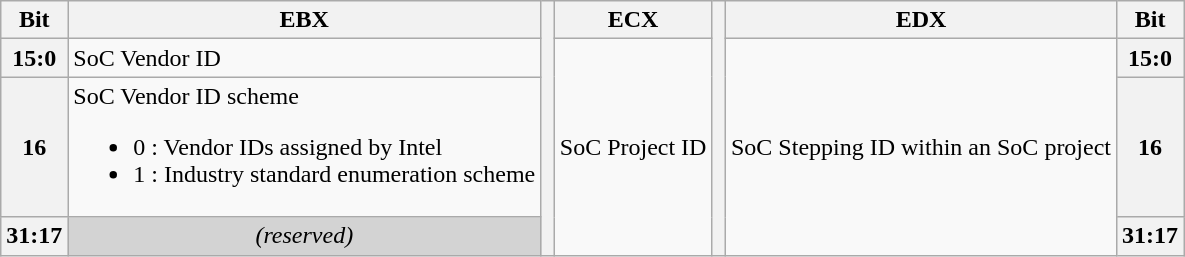<table class="wikitable">
<tr>
<th>Bit</th>
<th>EBX</th>
<th scope="col" style="width: 0.5em; border-spacing:0; padding:0px" rowspan="4"></th>
<th>ECX</th>
<th scope="col" style="width: 0.5em; border-spacing:0; padding:0px" rowspan="4"></th>
<th>EDX</th>
<th>Bit</th>
</tr>
<tr>
<th>15:0</th>
<td>SoC Vendor ID</td>
<td rowspan=3>SoC Project ID</td>
<td rowspan=3>SoC Stepping ID within an SoC project</td>
<th>15:0</th>
</tr>
<tr>
<th>16</th>
<td>SoC Vendor ID scheme<br><ul><li>0 : Vendor IDs assigned by Intel</li><li>1 : Industry standard enumeration scheme</li></ul></td>
<th>16</th>
</tr>
<tr>
<th>31:17</th>
<td style="text-align:center; background:lightgrey;"><em>(reserved)</em></td>
<th>31:17</th>
</tr>
</table>
